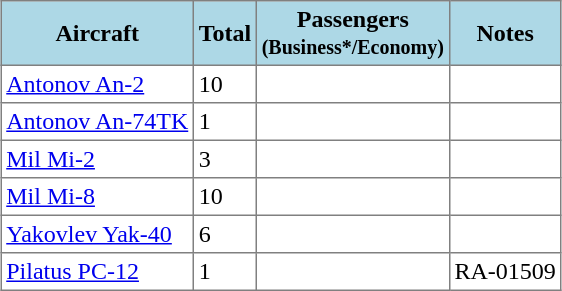<table class="toccolours sortable" border="1" cellpadding="3" style="margin: 1em auto; border-collapse:collapse;">
<tr bgcolor=lightblue>
<th>Aircraft</th>
<th>Total</th>
<th>Passengers <br> <small>(Business*/Economy)</small></th>
<th>Notes</th>
</tr>
<tr>
<td><a href='#'>Antonov An-2</a></td>
<td>10</td>
<td></td>
<td></td>
</tr>
<tr>
<td><a href='#'>Antonov An-74TK</a></td>
<td>1</td>
<td></td>
<td></td>
</tr>
<tr>
<td><a href='#'>Mil Mi-2</a></td>
<td>3</td>
<td></td>
<td></td>
</tr>
<tr>
<td><a href='#'>Mil Mi-8</a></td>
<td>10</td>
<td></td>
<td></td>
</tr>
<tr>
<td><a href='#'>Yakovlev Yak-40</a></td>
<td>6</td>
<td></td>
<td></td>
</tr>
<tr>
<td><a href='#'>Pilatus PC-12</a></td>
<td>1</td>
<td></td>
<td>RA-01509</td>
</tr>
</table>
